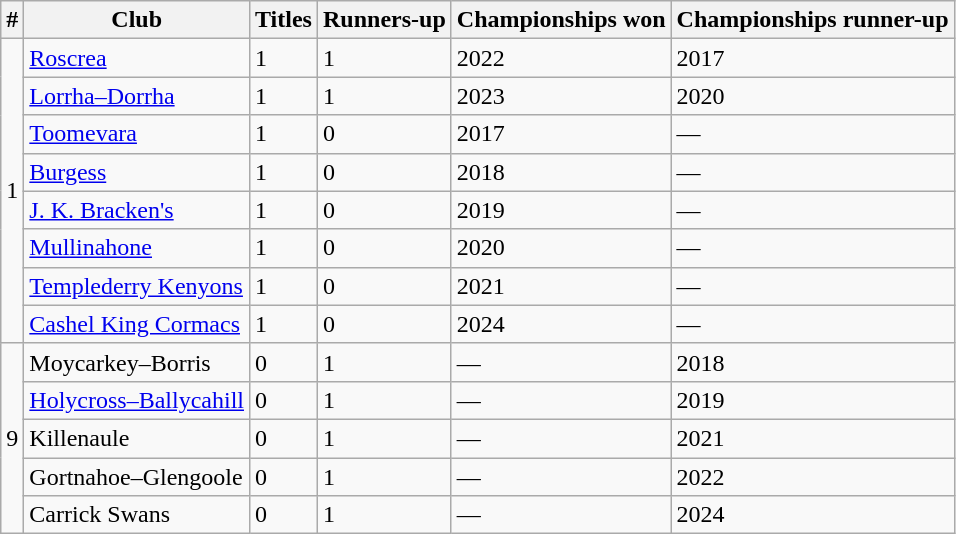<table class="wikitable plainrowheaders sortable">
<tr>
<th>#</th>
<th>Club</th>
<th>Titles</th>
<th>Runners-up</th>
<th>Championships won</th>
<th>Championships runner-up</th>
</tr>
<tr>
<td rowspan="8">1</td>
<td> <a href='#'>Roscrea</a></td>
<td>1</td>
<td>1</td>
<td>2022</td>
<td>2017</td>
</tr>
<tr>
<td><a href='#'>Lorrha–Dorrha</a></td>
<td>1</td>
<td>1</td>
<td>2023</td>
<td>2020</td>
</tr>
<tr>
<td> <a href='#'>Toomevara</a></td>
<td>1</td>
<td>0</td>
<td>2017</td>
<td>—</td>
</tr>
<tr>
<td> <a href='#'>Burgess</a></td>
<td>1</td>
<td>0</td>
<td>2018</td>
<td>—</td>
</tr>
<tr>
<td> <a href='#'>J. K. Bracken's</a></td>
<td>1</td>
<td>0</td>
<td>2019</td>
<td>—</td>
</tr>
<tr>
<td> <a href='#'>Mullinahone</a></td>
<td>1</td>
<td>0</td>
<td>2020</td>
<td>—</td>
</tr>
<tr>
<td> <a href='#'>Templederry Kenyons</a></td>
<td>1</td>
<td>0</td>
<td>2021</td>
<td>—</td>
</tr>
<tr>
<td><a href='#'>Cashel King Cormacs</a></td>
<td>1</td>
<td>0</td>
<td>2024</td>
<td>—</td>
</tr>
<tr>
<td rowspan="5">9</td>
<td>Moycarkey–Borris</td>
<td>0</td>
<td>1</td>
<td>—</td>
<td>2018</td>
</tr>
<tr>
<td><a href='#'>Holycross–Ballycahill</a></td>
<td>0</td>
<td>1</td>
<td>—</td>
<td>2019</td>
</tr>
<tr>
<td>Killenaule</td>
<td>0</td>
<td>1</td>
<td>—</td>
<td>2021</td>
</tr>
<tr>
<td>Gortnahoe–Glengoole</td>
<td>0</td>
<td>1</td>
<td>—</td>
<td>2022</td>
</tr>
<tr>
<td>Carrick Swans</td>
<td>0</td>
<td>1</td>
<td>—</td>
<td>2024</td>
</tr>
</table>
